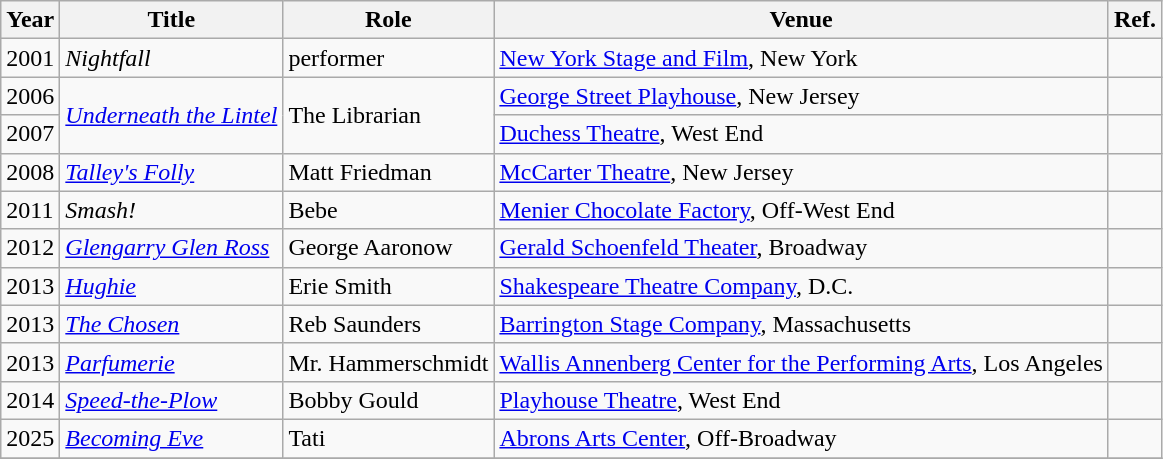<table class="wikitable sortable">
<tr>
<th>Year</th>
<th>Title</th>
<th>Role</th>
<th>Venue</th>
<th>Ref.</th>
</tr>
<tr>
<td>2001</td>
<td><em>Nightfall</em></td>
<td>performer</td>
<td><a href='#'>New York Stage and Film</a>, New York</td>
<td></td>
</tr>
<tr>
<td>2006</td>
<td rowspan=2><em><a href='#'>Underneath the Lintel</a></em></td>
<td rowspan=2>The Librarian</td>
<td><a href='#'>George Street Playhouse</a>, New Jersey</td>
<td></td>
</tr>
<tr>
<td>2007</td>
<td><a href='#'>Duchess Theatre</a>, West End</td>
<td></td>
</tr>
<tr>
<td>2008</td>
<td><em><a href='#'>Talley's Folly</a></em></td>
<td>Matt Friedman</td>
<td><a href='#'>McCarter Theatre</a>, New Jersey</td>
<td></td>
</tr>
<tr>
<td>2011</td>
<td><em>Smash!</em></td>
<td>Bebe</td>
<td><a href='#'>Menier Chocolate Factory</a>, Off-West End</td>
<td></td>
</tr>
<tr>
<td>2012</td>
<td><em><a href='#'>Glengarry Glen Ross</a></em></td>
<td>George Aaronow</td>
<td><a href='#'>Gerald Schoenfeld Theater</a>, Broadway</td>
<td></td>
</tr>
<tr>
<td>2013</td>
<td><em><a href='#'>Hughie</a></em></td>
<td>Erie Smith</td>
<td><a href='#'>Shakespeare Theatre Company</a>, D.C.</td>
<td></td>
</tr>
<tr>
<td>2013</td>
<td><em><a href='#'>The Chosen</a></em></td>
<td>Reb Saunders</td>
<td><a href='#'>Barrington Stage Company</a>, Massachusetts</td>
<td></td>
</tr>
<tr>
<td>2013</td>
<td><em><a href='#'>Parfumerie</a></em></td>
<td>Mr. Hammerschmidt</td>
<td><a href='#'>Wallis Annenberg Center for the Performing Arts</a>, Los Angeles</td>
<td></td>
</tr>
<tr>
<td>2014</td>
<td><em><a href='#'>Speed-the-Plow</a></em></td>
<td>Bobby Gould</td>
<td><a href='#'>Playhouse Theatre</a>, West End</td>
<td></td>
</tr>
<tr>
<td>2025</td>
<td><em><a href='#'>Becoming Eve</a></em></td>
<td>Tati</td>
<td><a href='#'>Abrons Arts Center</a>, Off-Broadway</td>
<td></td>
</tr>
<tr>
</tr>
</table>
